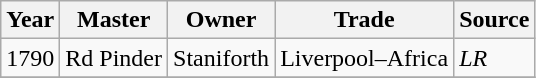<table class=" wikitable">
<tr>
<th>Year</th>
<th>Master</th>
<th>Owner</th>
<th>Trade</th>
<th>Source</th>
</tr>
<tr>
<td>1790</td>
<td>Rd Pinder</td>
<td>Staniforth</td>
<td>Liverpool–Africa</td>
<td><em>LR</em></td>
</tr>
<tr>
</tr>
</table>
